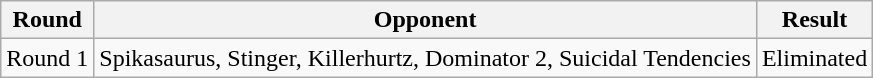<table class="wikitable">
<tr>
<th>Round</th>
<th>Opponent</th>
<th>Result</th>
</tr>
<tr>
<td>Round 1</td>
<td>Spikasaurus, Stinger, Killerhurtz, Dominator 2, Suicidal Tendencies</td>
<td>Eliminated</td>
</tr>
</table>
